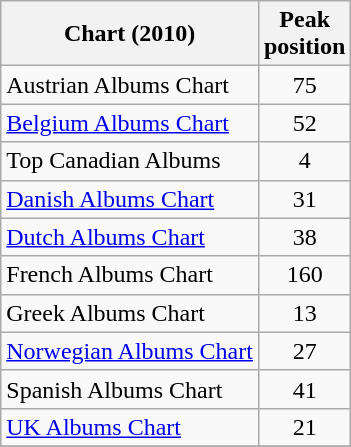<table class="wikitable sortable">
<tr>
<th>Chart (2010)</th>
<th>Peak<br>position</th>
</tr>
<tr>
<td>Austrian Albums Chart</td>
<td style="text-align:center;">75</td>
</tr>
<tr>
<td><a href='#'>Belgium Albums Chart</a></td>
<td style="text-align:center;">52</td>
</tr>
<tr>
<td>Top Canadian Albums</td>
<td style="text-align:center;">4</td>
</tr>
<tr>
<td><a href='#'>Danish Albums Chart</a></td>
<td style="text-align:center;">31</td>
</tr>
<tr>
<td><a href='#'>Dutch Albums Chart</a></td>
<td style="text-align:center;">38</td>
</tr>
<tr>
<td>French Albums Chart</td>
<td style="text-align:center;">160</td>
</tr>
<tr>
<td>Greek Albums Chart</td>
<td style="text-align:center;">13</td>
</tr>
<tr>
<td><a href='#'>Norwegian Albums Chart</a></td>
<td style="text-align:center;">27</td>
</tr>
<tr>
<td>Spanish Albums Chart</td>
<td style="text-align:center;">41</td>
</tr>
<tr>
<td><a href='#'>UK Albums Chart</a></td>
<td style="text-align:center;">21</td>
</tr>
<tr>
</tr>
</table>
